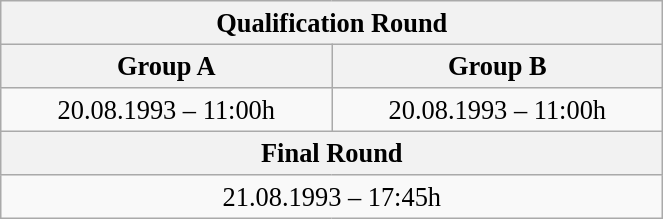<table class="wikitable" style=" text-align:center; font-size:110%;" width="35%">
<tr>
<th colspan="2">Qualification Round</th>
</tr>
<tr>
<th>Group A</th>
<th>Group B</th>
</tr>
<tr>
<td>20.08.1993 – 11:00h</td>
<td>20.08.1993 – 11:00h</td>
</tr>
<tr>
<th colspan="2">Final Round</th>
</tr>
<tr>
<td colspan="2">21.08.1993 – 17:45h</td>
</tr>
</table>
